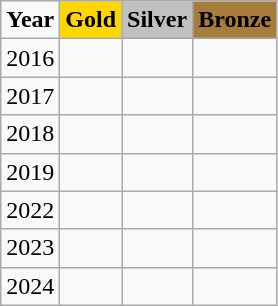<table class="wikitable">
<tr>
<td><strong>Year</strong></td>
<td !align="center" bgcolor="gold" colspan="1"><strong>Gold</strong></td>
<td !align="center" bgcolor="silver" colspan="1"><strong>Silver</strong></td>
<td !align="center" bgcolor="#a67d3d" colspan="1"><strong>Bronze</strong></td>
</tr>
<tr>
<td>2016</td>
<td></td>
<td></td>
<td></td>
</tr>
<tr>
<td>2017</td>
<td></td>
<td></td>
<td></td>
</tr>
<tr>
<td>2018</td>
<td></td>
<td></td>
<td></td>
</tr>
<tr>
<td>2019</td>
<td></td>
<td></td>
<td></td>
</tr>
<tr>
<td>2022</td>
<td></td>
<td></td>
<td></td>
</tr>
<tr>
<td>2023</td>
<td></td>
<td></td>
<td></td>
</tr>
<tr>
<td>2024</td>
<td></td>
<td></td>
<td></td>
</tr>
</table>
